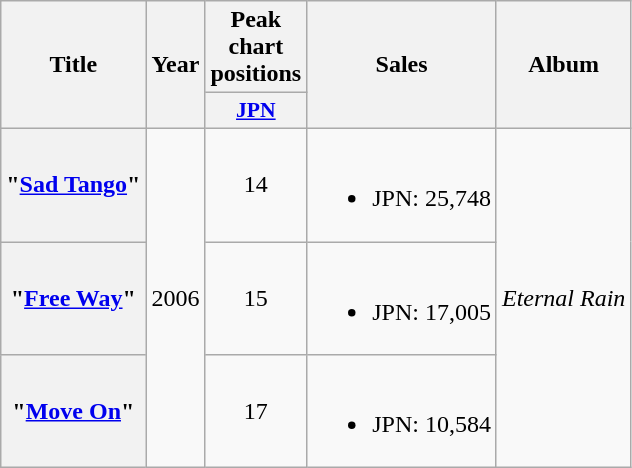<table class="wikitable plainrowheaders" style="text-align:center;">
<tr>
<th scope="col" rowspan="2">Title</th>
<th scope="col" rowspan="2">Year</th>
<th>Peak chart positions</th>
<th scope="col" rowspan="2">Sales</th>
<th scope="col" rowspan="2">Album</th>
</tr>
<tr>
<th scope="col" style="width:3em;font-size:90%;"><a href='#'>JPN</a><br></th>
</tr>
<tr>
<th scope="row">"<a href='#'>Sad Tango</a>"</th>
<td rowspan="3">2006</td>
<td>14</td>
<td><br><ul><li>JPN: 25,748 </li></ul></td>
<td rowspan="3"><em>Eternal Rain</em></td>
</tr>
<tr>
<th scope="row">"<a href='#'>Free Way</a>"</th>
<td>15</td>
<td><br><ul><li>JPN: 17,005 </li></ul></td>
</tr>
<tr>
<th scope="row">"<a href='#'>Move On</a>"</th>
<td>17</td>
<td><br><ul><li>JPN: 10,584 </li></ul></td>
</tr>
</table>
